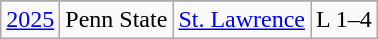<table border=1 class=wikitable>
<tr>
</tr>
<tr>
<td><a href='#'>2025</a></td>
<td>Penn State</td>
<td><a href='#'>St. Lawrence</a></td>
<td>L 1–4</td>
</tr>
</table>
